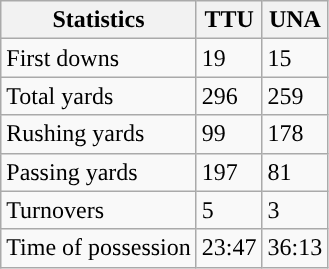<table class="wikitable" style="float: left;">
<tr>
<th>Statistics</th>
<th>TTU</th>
<th>UNA</th>
</tr>
<tr>
<td>First downs</td>
<td>19</td>
<td>15</td>
</tr>
<tr>
<td>Total yards</td>
<td>296</td>
<td>259</td>
</tr>
<tr>
<td>Rushing yards</td>
<td>99</td>
<td>178</td>
</tr>
<tr>
<td>Passing yards</td>
<td>197</td>
<td>81</td>
</tr>
<tr>
<td>Turnovers</td>
<td>5</td>
<td>3</td>
</tr>
<tr>
<td>Time of possession</td>
<td>23:47</td>
<td>36:13</td>
</tr>
</table>
